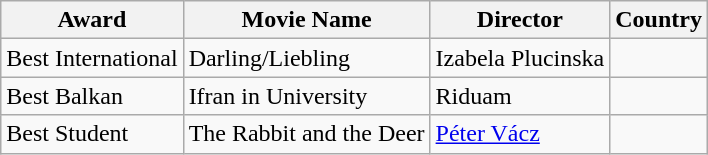<table class="wikitable">
<tr>
<th>Award</th>
<th>Movie Name</th>
<th>Director</th>
<th>Country</th>
</tr>
<tr>
<td>Best International</td>
<td>Darling/Liebling</td>
<td>Izabela Plucinska</td>
<td></td>
</tr>
<tr>
<td>Best Balkan</td>
<td>Ifran in University</td>
<td>Riduam</td>
<td></td>
</tr>
<tr>
<td>Best Student</td>
<td>The Rabbit and the Deer</td>
<td><a href='#'>Péter Vácz</a></td>
<td></td>
</tr>
</table>
